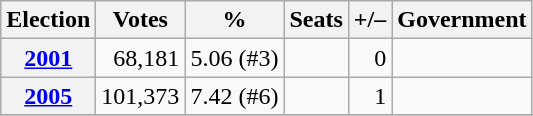<table class="wikitable" style="text-align:right;">
<tr>
<th>Election</th>
<th>Votes</th>
<th>%</th>
<th>Seats</th>
<th>+/–</th>
<th>Government</th>
</tr>
<tr>
<th><a href='#'>2001</a></th>
<td>68,181</td>
<td>5.06 (#3)</td>
<td></td>
<td> 0</td>
<td></td>
</tr>
<tr>
<th><a href='#'>2005</a></th>
<td>101,373</td>
<td>7.42 (#6)</td>
<td></td>
<td> 1</td>
<td></td>
</tr>
<tr>
</tr>
</table>
